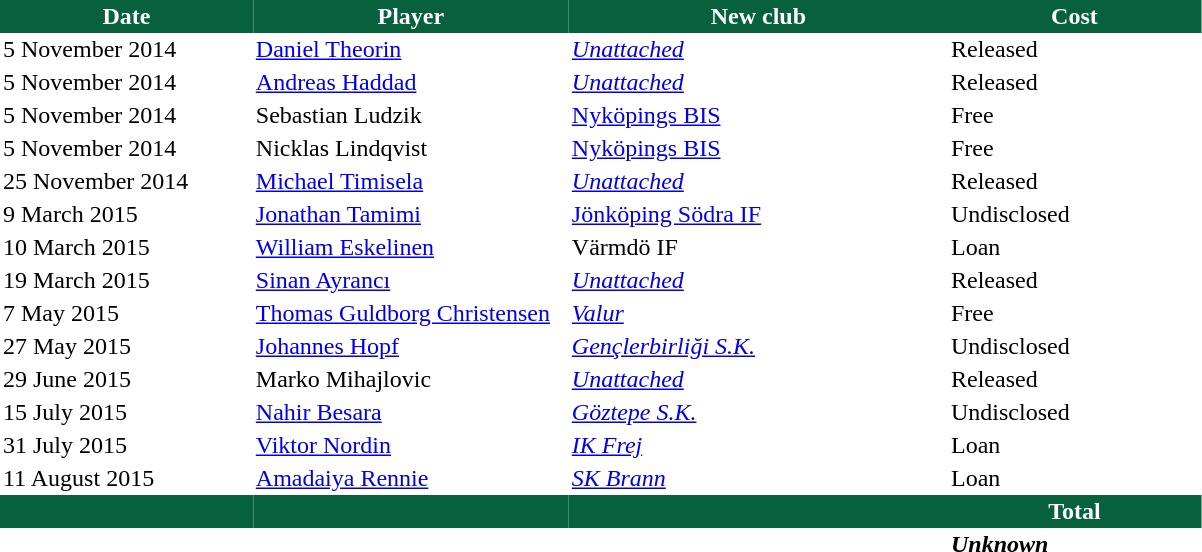<table border="0" cellspacing="0" cellpadding="2">
<tr style="background:#07613D; color:white;">
<th width=20%>Date</th>
<th width=25%>Player</th>
<th width=30%>New club</th>
<th width=20%>Cost</th>
</tr>
<tr>
<td>5 November 2014</td>
<td> <a href='#'>Daniel Theorin</a></td>
<td><em><a href='#'>Unattached</a></em></td>
<td>Released</td>
</tr>
<tr>
<td>5 November 2014</td>
<td> <a href='#'>Andreas Haddad</a></td>
<td><em><a href='#'>Unattached</a></em></td>
<td>Released</td>
</tr>
<tr>
<td>5 November 2014</td>
<td> Sebastian Ludzik</td>
<td><a href='#'>Nyköpings BIS</a></td>
<td>Free</td>
</tr>
<tr>
<td>5 November 2014</td>
<td> Nicklas Lindqvist</td>
<td><a href='#'>Nyköpings BIS</a></td>
<td>Free</td>
</tr>
<tr>
<td>25 November 2014</td>
<td> <a href='#'>Michael Timisela</a></td>
<td><em><a href='#'>Unattached</a></em></td>
<td>Released</td>
</tr>
<tr>
<td>9 March 2015</td>
<td> <a href='#'>Jonathan Tamimi</a></td>
<td><a href='#'>Jönköping Södra IF</a></td>
<td>Undisclosed</td>
</tr>
<tr>
<td>10 March 2015</td>
<td> <a href='#'>William Eskelinen</a></td>
<td>Värmdö IF</td>
<td>Loan</td>
</tr>
<tr>
<td>19 March 2015</td>
<td> <a href='#'>Sinan Ayrancı</a></td>
<td><em><a href='#'>Unattached</a></em></td>
<td>Released</td>
</tr>
<tr>
<td>7 May 2015</td>
<td> <a href='#'>Thomas Guldborg Christensen</a></td>
<td><em><a href='#'>Valur</a></em></td>
<td>Free</td>
</tr>
<tr>
<td>27 May 2015</td>
<td> <a href='#'>Johannes Hopf</a></td>
<td><em><a href='#'>Gençlerbirliği S.K.</a></em></td>
<td>Undisclosed</td>
</tr>
<tr>
<td>29 June 2015</td>
<td> Marko Mihajlovic</td>
<td><em><a href='#'>Unattached</a></em></td>
<td>Released</td>
</tr>
<tr>
<td>15 July 2015</td>
<td> <a href='#'>Nahir Besara</a></td>
<td><em><a href='#'>Göztepe S.K.</a></em></td>
<td>Undisclosed</td>
</tr>
<tr>
<td>31 July 2015</td>
<td> <a href='#'>Viktor Nordin</a></td>
<td><em><a href='#'>IK Frej</a></em></td>
<td>Loan</td>
</tr>
<tr>
<td>11 August 2015</td>
<td> <a href='#'>Amadaiya Rennie</a></td>
<td><em><a href='#'>SK Brann</a></em></td>
<td>Loan</td>
</tr>
<tr style="background:#07613D; color:white;">
<th width=5%></th>
<th width=7%></th>
<th width=8%></th>
<th width=12%>Total</th>
</tr>
<tr>
<td></td>
<td></td>
<td></td>
<td><strong><em>Unknown</em></strong></td>
</tr>
</table>
